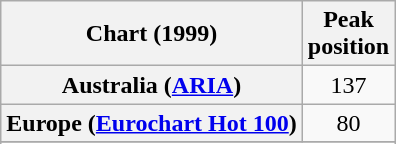<table class="wikitable sortable plainrowheaders" style="text-align:center">
<tr>
<th scope="col">Chart (1999)</th>
<th scope="col">Peak<br>position</th>
</tr>
<tr>
<th scope="row">Australia (<a href='#'>ARIA</a>)</th>
<td align="center">137</td>
</tr>
<tr>
<th scope="row">Europe (<a href='#'>Eurochart Hot 100</a>)</th>
<td>80</td>
</tr>
<tr>
</tr>
<tr>
</tr>
<tr>
</tr>
</table>
